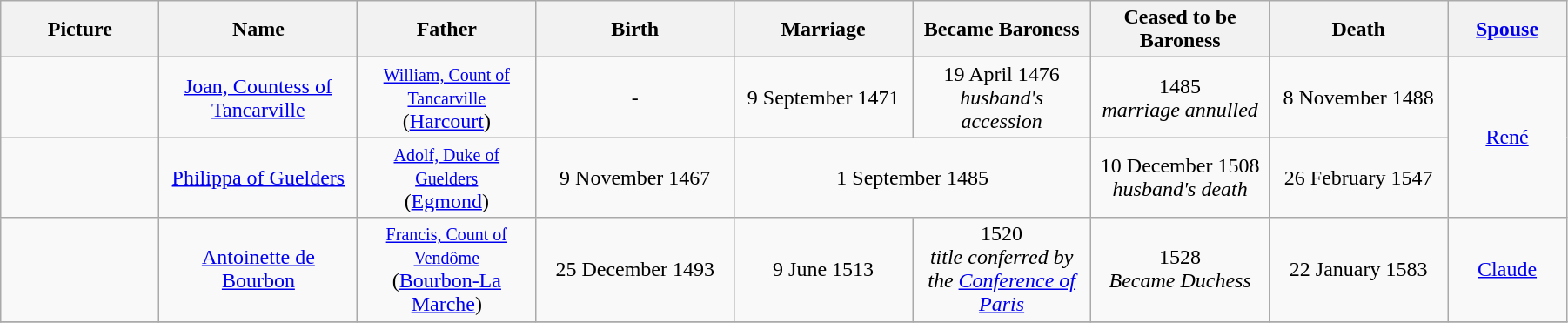<table width=95% class="wikitable">
<tr>
<th width = "8%">Picture</th>
<th width = "10%">Name</th>
<th width = "9%">Father</th>
<th width = "10%">Birth</th>
<th width = "9%">Marriage</th>
<th width = "9%">Became Baroness</th>
<th width = "9%">Ceased to be Baroness</th>
<th width = "9%">Death</th>
<th width = "6%"><a href='#'>Spouse</a></th>
</tr>
<tr>
<td align="center"></td>
<td align="center"><a href='#'>Joan, Countess of Tancarville</a></td>
<td align="center"><small><a href='#'>William, Count of Tancarville</a></small><br>(<a href='#'>Harcourt</a>)</td>
<td align="center">-</td>
<td align="center">9 September 1471</td>
<td align="center">19 April 1476<br><em>husband's accession</em></td>
<td align="center">1485<br><em>marriage annulled</em></td>
<td align="center">8 November 1488</td>
<td align="center" rowspan="2"><a href='#'>René</a></td>
</tr>
<tr>
<td align="center"></td>
<td align="center"><a href='#'>Philippa of Guelders</a></td>
<td align="center"><small><a href='#'>Adolf, Duke of Guelders</a></small><br>(<a href='#'>Egmond</a>)</td>
<td align="center">9 November 1467</td>
<td align="center" colspan="2">1 September 1485</td>
<td align="center">10 December 1508<br><em>husband's death</em></td>
<td align="center">26 February 1547</td>
</tr>
<tr>
<td align="center"></td>
<td align="center"><a href='#'>Antoinette de Bourbon</a></td>
<td align="center"><small><a href='#'>Francis, Count of Vendôme</a></small><br>(<a href='#'>Bourbon-La Marche</a>)</td>
<td align="center">25 December 1493</td>
<td align="center">9 June 1513</td>
<td align="center">1520<br><em>title conferred by the <a href='#'>Conference of Paris</a></em></td>
<td align="center">1528<br><em>Became Duchess</em></td>
<td align="center">22 January 1583</td>
<td align="center"><a href='#'>Claude</a></td>
</tr>
<tr>
</tr>
</table>
